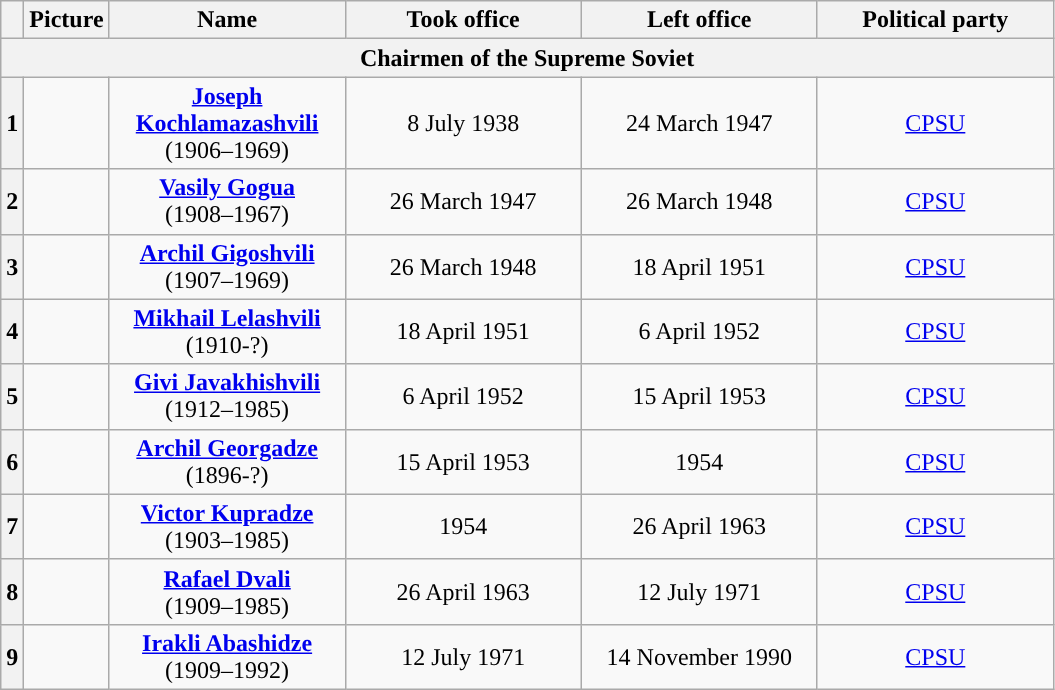<table class="wikitable" style="text-align:center">
<tr>
<th></th>
<th>Picture</th>
<th width="150">Name<br></th>
<th width="150">Took office</th>
<th width="150">Left office</th>
<th width="150">Political party</th>
</tr>
<tr>
<th colspan="6" align="center">Chairmen of the Supreme Soviet</th>
</tr>
<tr>
<th style="background:">1</th>
<td></td>
<td><strong><a href='#'>Joseph Kochlamazashvili</a></strong><br>(1906–1969)</td>
<td>8 July 1938</td>
<td>24 March 1947</td>
<td><a href='#'>CPSU</a></td>
</tr>
<tr>
<th style="background:">2</th>
<td></td>
<td><strong><a href='#'>Vasily Gogua</a></strong><br>(1908–1967)</td>
<td>26 March 1947</td>
<td>26 March 1948</td>
<td><a href='#'>CPSU</a></td>
</tr>
<tr>
<th style="background:">3</th>
<td></td>
<td><strong><a href='#'>Archil Gigoshvili</a></strong><br>(1907–1969)</td>
<td>26 March 1948</td>
<td>18 April 1951</td>
<td><a href='#'>CPSU</a></td>
</tr>
<tr>
<th style="background:">4</th>
<td></td>
<td><strong><a href='#'>Mikhail Lelashvili</a></strong><br>(1910-?)</td>
<td>18 April 1951</td>
<td>6 April 1952</td>
<td><a href='#'>CPSU</a></td>
</tr>
<tr>
<th style="background:">5</th>
<td></td>
<td><strong><a href='#'>Givi Javakhishvili</a></strong><br>(1912–1985)</td>
<td>6 April 1952</td>
<td>15 April 1953</td>
<td><a href='#'>CPSU</a></td>
</tr>
<tr>
<th style="background:">6</th>
<td></td>
<td><strong><a href='#'>Archil Georgadze</a></strong><br>(1896-?)</td>
<td>15 April 1953</td>
<td>1954</td>
<td><a href='#'>CPSU</a></td>
</tr>
<tr>
<th style="background:">7</th>
<td></td>
<td><strong><a href='#'>Victor Kupradze</a></strong><br>(1903–1985)</td>
<td>1954</td>
<td>26 April 1963</td>
<td><a href='#'>CPSU</a></td>
</tr>
<tr>
<th style="background:">8</th>
<td></td>
<td><strong><a href='#'>Rafael Dvali</a></strong><br>(1909–1985)</td>
<td>26 April 1963</td>
<td>12 July 1971</td>
<td><a href='#'>CPSU</a></td>
</tr>
<tr>
<th style="background:">9</th>
<td></td>
<td><strong><a href='#'>Irakli Abashidze</a></strong><br>(1909–1992)</td>
<td>12 July 1971</td>
<td>14 November 1990</td>
<td><a href='#'>CPSU</a></td>
</tr>
</table>
